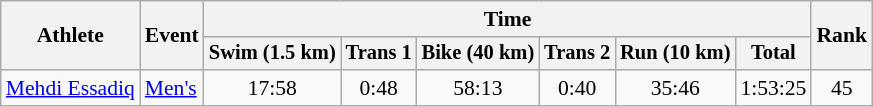<table class="wikitable" style="font-size:90%">
<tr>
<th rowspan=2>Athlete</th>
<th rowspan=2>Event</th>
<th colspan=6>Time</th>
<th rowspan=2>Rank</th>
</tr>
<tr style="font-size:95%">
<th>Swim (1.5 km)</th>
<th>Trans 1</th>
<th>Bike (40 km)</th>
<th>Trans 2</th>
<th>Run (10 km)</th>
<th>Total</th>
</tr>
<tr align=center>
<td align=left><a href='#'>Mehdi Essadiq</a></td>
<td align=left><a href='#'>Men's</a></td>
<td>17:58</td>
<td>0:48</td>
<td>58:13</td>
<td>0:40</td>
<td>35:46</td>
<td>1:53:25</td>
<td>45</td>
</tr>
</table>
